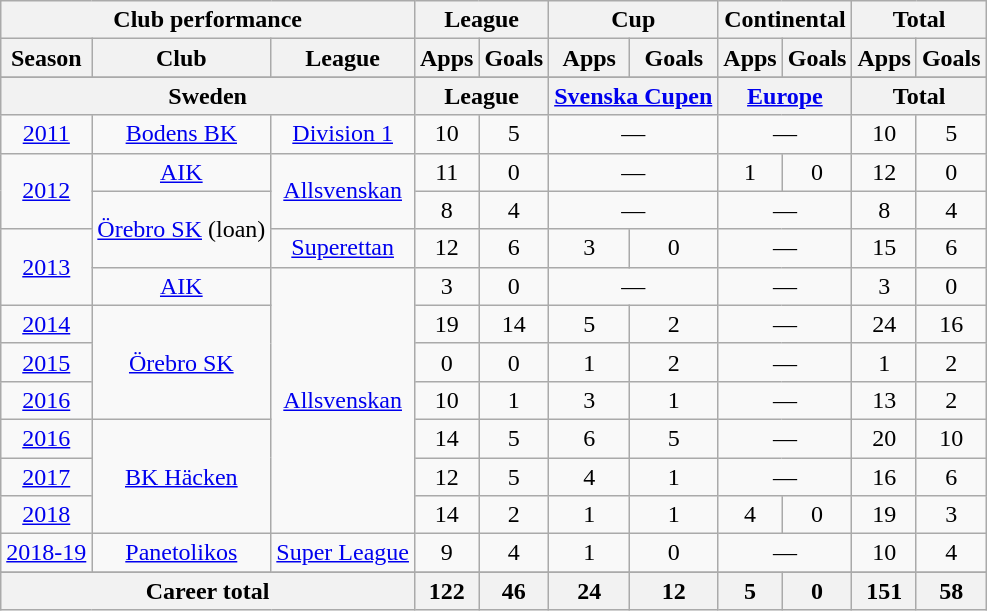<table class="wikitable" style="text-align:center">
<tr>
<th colspan=3>Club performance</th>
<th colspan=2>League</th>
<th colspan=2>Cup</th>
<th colspan=2>Continental</th>
<th colspan=2>Total</th>
</tr>
<tr>
<th>Season</th>
<th>Club</th>
<th>League</th>
<th>Apps</th>
<th>Goals</th>
<th>Apps</th>
<th>Goals</th>
<th>Apps</th>
<th>Goals</th>
<th>Apps</th>
<th>Goals</th>
</tr>
<tr>
</tr>
<tr>
<th colspan=3>Sweden</th>
<th colspan=2>League</th>
<th colspan=2><a href='#'>Svenska Cupen</a></th>
<th colspan=2><a href='#'>Europe</a></th>
<th colspan=2>Total</th>
</tr>
<tr>
<td><a href='#'>2011</a></td>
<td><a href='#'>Bodens BK</a></td>
<td><a href='#'>Division 1</a></td>
<td>10</td>
<td>5</td>
<td colspan="2">—</td>
<td colspan="2">—</td>
<td>10</td>
<td>5</td>
</tr>
<tr>
<td rowspan="2"><a href='#'>2012</a></td>
<td><a href='#'>AIK</a></td>
<td rowspan="2"><a href='#'>Allsvenskan</a></td>
<td>11</td>
<td>0</td>
<td colspan="2">—</td>
<td>1</td>
<td>0</td>
<td>12</td>
<td>0</td>
</tr>
<tr>
<td rowspan="2"><a href='#'>Örebro SK</a> (loan)</td>
<td>8</td>
<td>4</td>
<td colspan="2">—</td>
<td colspan="2">—</td>
<td>8</td>
<td>4</td>
</tr>
<tr>
<td rowspan="2"><a href='#'>2013</a></td>
<td><a href='#'>Superettan</a></td>
<td>12</td>
<td>6</td>
<td>3</td>
<td>0</td>
<td colspan="2">—</td>
<td>15</td>
<td>6</td>
</tr>
<tr>
<td><a href='#'>AIK</a></td>
<td rowspan="7"><a href='#'>Allsvenskan</a></td>
<td>3</td>
<td>0</td>
<td colspan="2">—</td>
<td colspan="2">—</td>
<td>3</td>
<td>0</td>
</tr>
<tr>
<td><a href='#'>2014</a></td>
<td rowspan="3"><a href='#'>Örebro SK</a></td>
<td>19</td>
<td>14</td>
<td>5</td>
<td>2</td>
<td colspan="2">—</td>
<td>24</td>
<td>16</td>
</tr>
<tr>
<td><a href='#'>2015</a></td>
<td>0</td>
<td>0</td>
<td>1</td>
<td>2</td>
<td colspan="2">—</td>
<td>1</td>
<td>2</td>
</tr>
<tr>
<td><a href='#'>2016</a></td>
<td>10</td>
<td>1</td>
<td>3</td>
<td>1</td>
<td colspan="2">—</td>
<td>13</td>
<td>2</td>
</tr>
<tr>
<td><a href='#'>2016</a></td>
<td rowspan="3"><a href='#'>BK Häcken</a></td>
<td>14</td>
<td>5</td>
<td>6</td>
<td>5</td>
<td colspan="2">—</td>
<td>20</td>
<td>10</td>
</tr>
<tr>
<td><a href='#'>2017</a></td>
<td>12</td>
<td>5</td>
<td>4</td>
<td>1</td>
<td colspan="2">—</td>
<td>16</td>
<td>6</td>
</tr>
<tr>
<td><a href='#'>2018</a></td>
<td>14</td>
<td>2</td>
<td>1</td>
<td>1</td>
<td>4</td>
<td>0</td>
<td>19</td>
<td>3</td>
</tr>
<tr>
<td><a href='#'>2018-19</a></td>
<td><a href='#'>Panetolikos</a></td>
<td><a href='#'>Super League</a></td>
<td>9</td>
<td>4</td>
<td>1</td>
<td>0</td>
<td colspan="2">—</td>
<td>10</td>
<td>4</td>
</tr>
<tr>
</tr>
<tr>
<th colspan=3>Career total</th>
<th>122</th>
<th>46</th>
<th>24</th>
<th>12</th>
<th>5</th>
<th>0</th>
<th>151</th>
<th>58</th>
</tr>
</table>
